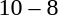<table style="text-align:center">
<tr>
<th width=200></th>
<th width=100></th>
<th width=200></th>
</tr>
<tr>
<td align=right><strong></strong></td>
<td>10 – 8</td>
<td align=left></td>
</tr>
</table>
